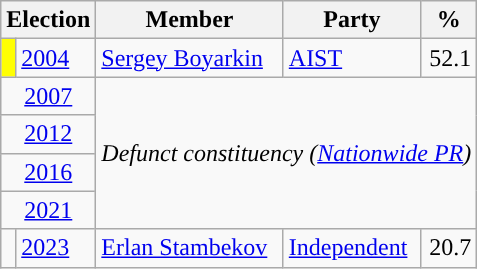<table class="wikitable">
<tr>
<th colspan="2">Election</th>
<th>Member</th>
<th>Party</th>
<th>%</th>
</tr>
<tr>
<td style="background-color:#FFFF03"></td>
<td><a href='#'>2004</a></td>
<td><a href='#'>Sergey Boyarkin</a></td>
<td><a href='#'>AIST</a></td>
<td align="right">52.1</td>
</tr>
<tr>
<td colspan="2" align="center"><a href='#'>2007</a></td>
<td colspan="3" rowspan="4"><em>Defunct constituency (<a href='#'>Nationwide PR</a>)</em></td>
</tr>
<tr>
<td colspan="2" align="center"><a href='#'>2012</a></td>
</tr>
<tr>
<td colspan="2" align="center"><a href='#'>2016</a></td>
</tr>
<tr>
<td colspan="2" align="center"><a href='#'>2021</a></td>
</tr>
<tr>
<td style="background-color: "></td>
<td><a href='#'>2023</a></td>
<td><a href='#'>Erlan Stambekov</a></td>
<td><a href='#'>Independent</a></td>
<td align="right">20.7</td>
</tr>
</table>
